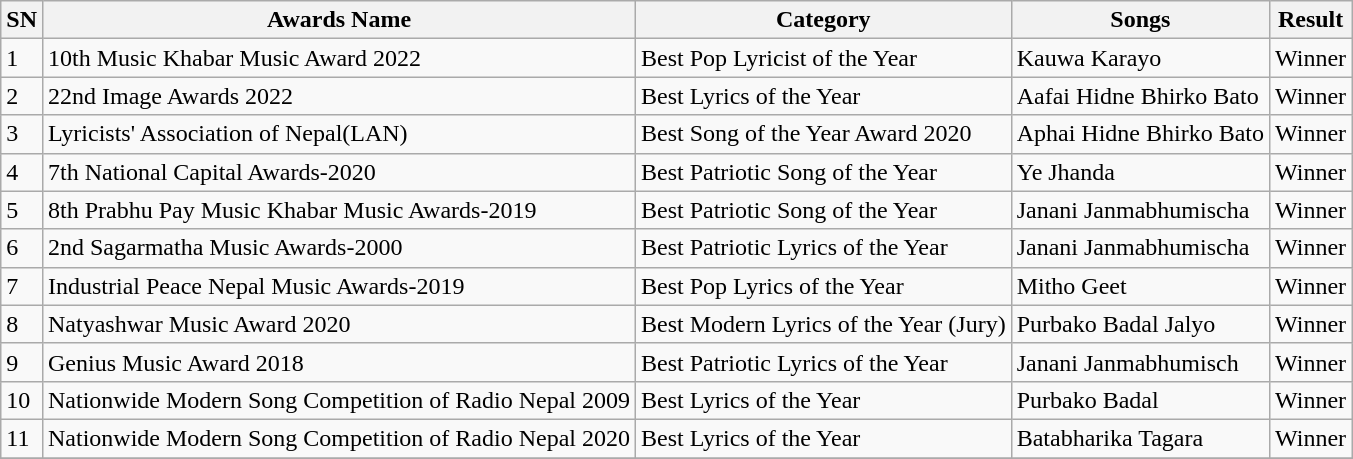<table class="wikitable">
<tr>
<th>SN</th>
<th>Awards Name</th>
<th>Category</th>
<th>Songs</th>
<th>Result</th>
</tr>
<tr>
<td>1</td>
<td>10th Music Khabar Music Award 2022 </td>
<td>Best Pop Lyricist of the Year</td>
<td>Kauwa Karayo</td>
<td>Winner</td>
</tr>
<tr>
<td>2</td>
<td>22nd Image Awards 2022</td>
<td>Best Lyrics of the Year</td>
<td>Aafai Hidne Bhirko Bato</td>
<td>Winner</td>
</tr>
<tr>
<td>3</td>
<td>Lyricists' Association of Nepal(LAN)</td>
<td>Best Song of the Year Award 2020</td>
<td>Aphai Hidne Bhirko Bato</td>
<td>Winner</td>
</tr>
<tr>
<td>4</td>
<td>7th National Capital Awards-2020</td>
<td>Best Patriotic Song of the Year</td>
<td>Ye Jhanda</td>
<td>Winner</td>
</tr>
<tr>
<td>5</td>
<td>8th Prabhu Pay Music Khabar Music Awards-2019</td>
<td>Best Patriotic Song of the Year</td>
<td>Janani Janmabhumischa</td>
<td>Winner</td>
</tr>
<tr>
<td>6</td>
<td>2nd Sagarmatha Music Awards-2000 </td>
<td>Best Patriotic Lyrics of the Year</td>
<td>Janani Janmabhumischa</td>
<td>Winner</td>
</tr>
<tr>
<td>7</td>
<td>Industrial Peace Nepal Music Awards-2019</td>
<td>Best Pop Lyrics of the Year</td>
<td>Mitho Geet</td>
<td>Winner</td>
</tr>
<tr>
<td>8</td>
<td>Natyashwar Music Award 2020 </td>
<td>Best Modern Lyrics of the Year (Jury)</td>
<td>Purbako Badal Jalyo</td>
<td>Winner</td>
</tr>
<tr>
<td>9</td>
<td>Genius Music Award 2018</td>
<td>Best Patriotic Lyrics of the Year</td>
<td>Janani Janmabhumisch</td>
<td>Winner</td>
</tr>
<tr>
<td>10</td>
<td>Nationwide Modern Song Competition of Radio Nepal 2009</td>
<td>Best Lyrics of the Year</td>
<td>Purbako Badal</td>
<td>Winner</td>
</tr>
<tr>
<td>11</td>
<td>Nationwide Modern Song Competition of Radio Nepal 2020 </td>
<td>Best Lyrics of the Year</td>
<td>Batabharika Tagara</td>
<td>Winner</td>
</tr>
<tr>
</tr>
</table>
